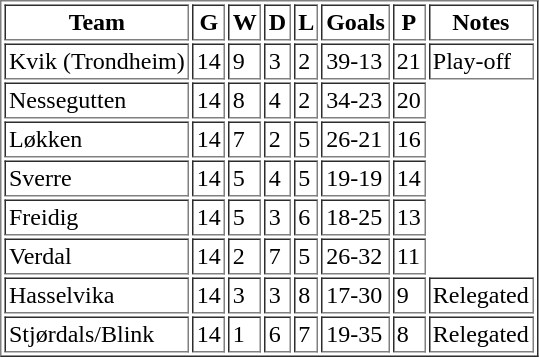<table border="1" cellpadding="2">
<tr>
<th>Team</th>
<th>G</th>
<th>W</th>
<th>D</th>
<th>L</th>
<th>Goals</th>
<th>P</th>
<th>Notes</th>
</tr>
<tr>
<td>Kvik (Trondheim)</td>
<td>14</td>
<td>9</td>
<td>3</td>
<td>2</td>
<td>39-13</td>
<td>21</td>
<td>Play-off</td>
</tr>
<tr>
<td>Nessegutten</td>
<td>14</td>
<td>8</td>
<td>4</td>
<td>2</td>
<td>34-23</td>
<td>20</td>
</tr>
<tr>
<td>Løkken</td>
<td>14</td>
<td>7</td>
<td>2</td>
<td>5</td>
<td>26-21</td>
<td>16</td>
</tr>
<tr>
<td>Sverre</td>
<td>14</td>
<td>5</td>
<td>4</td>
<td>5</td>
<td>19-19</td>
<td>14</td>
</tr>
<tr>
<td>Freidig</td>
<td>14</td>
<td>5</td>
<td>3</td>
<td>6</td>
<td>18-25</td>
<td>13</td>
</tr>
<tr>
<td>Verdal</td>
<td>14</td>
<td>2</td>
<td>7</td>
<td>5</td>
<td>26-32</td>
<td>11</td>
</tr>
<tr>
<td>Hasselvika</td>
<td>14</td>
<td>3</td>
<td>3</td>
<td>8</td>
<td>17-30</td>
<td>9</td>
<td>Relegated</td>
</tr>
<tr>
<td>Stjørdals/Blink</td>
<td>14</td>
<td>1</td>
<td>6</td>
<td>7</td>
<td>19-35</td>
<td>8</td>
<td>Relegated</td>
</tr>
</table>
